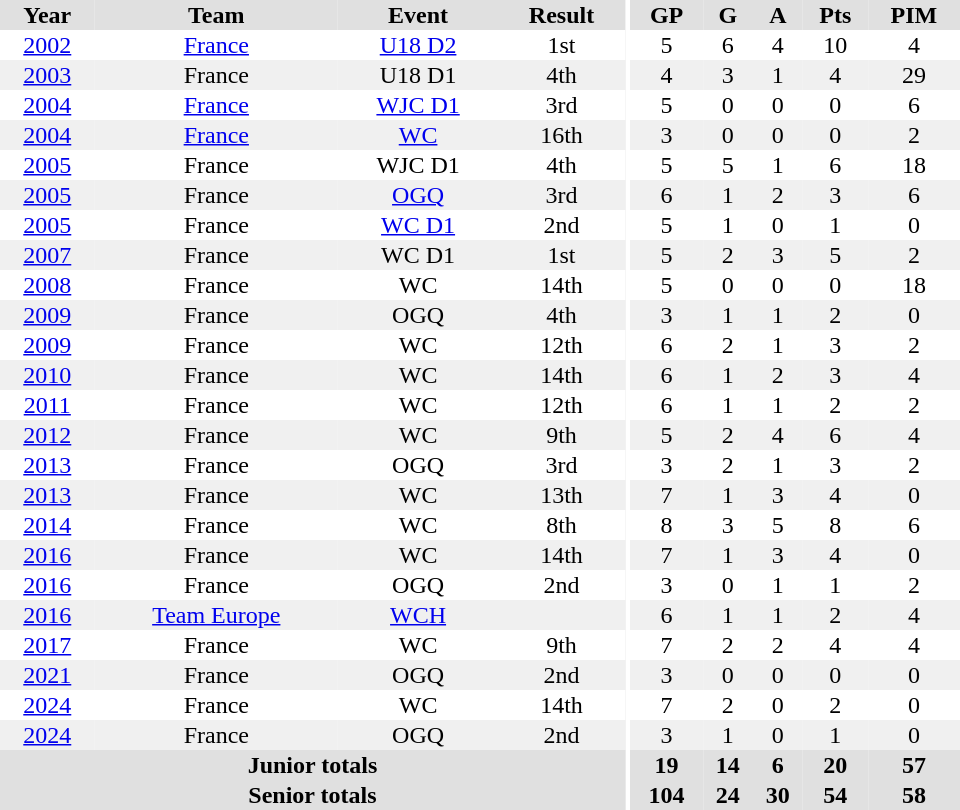<table border="0" cellpadding="1" cellspacing="0" ID="Table3" style="text-align:center; width:40em;">
<tr bgcolor="#e0e0e0">
<th>Year</th>
<th>Team</th>
<th>Event</th>
<th>Result</th>
<th rowspan="99" bgcolor="#fff"></th>
<th>GP</th>
<th>G</th>
<th>A</th>
<th>Pts</th>
<th>PIM</th>
</tr>
<tr>
<td><a href='#'>2002</a></td>
<td><a href='#'>France</a></td>
<td><a href='#'>U18 D2</a></td>
<td>1st</td>
<td>5</td>
<td>6</td>
<td>4</td>
<td>10</td>
<td>4</td>
</tr>
<tr bgcolor="#f0f0f0">
<td><a href='#'>2003</a></td>
<td>France</td>
<td>U18 D1</td>
<td>4th</td>
<td>4</td>
<td>3</td>
<td>1</td>
<td>4</td>
<td>29</td>
</tr>
<tr>
<td><a href='#'>2004</a></td>
<td><a href='#'>France</a></td>
<td><a href='#'>WJC D1</a></td>
<td>3rd</td>
<td>5</td>
<td>0</td>
<td>0</td>
<td>0</td>
<td>6</td>
</tr>
<tr bgcolor="#f0f0f0">
<td><a href='#'>2004</a></td>
<td><a href='#'>France</a></td>
<td><a href='#'>WC</a></td>
<td>16th</td>
<td>3</td>
<td>0</td>
<td>0</td>
<td>0</td>
<td>2</td>
</tr>
<tr>
<td><a href='#'>2005</a></td>
<td>France</td>
<td>WJC D1</td>
<td>4th</td>
<td>5</td>
<td>5</td>
<td>1</td>
<td>6</td>
<td>18</td>
</tr>
<tr bgcolor="#f0f0f0">
<td><a href='#'>2005</a></td>
<td>France</td>
<td><a href='#'>OGQ</a></td>
<td>3rd</td>
<td>6</td>
<td>1</td>
<td>2</td>
<td>3</td>
<td>6</td>
</tr>
<tr>
<td><a href='#'>2005</a></td>
<td>France</td>
<td><a href='#'>WC D1</a></td>
<td>2nd</td>
<td>5</td>
<td>1</td>
<td>0</td>
<td>1</td>
<td>0</td>
</tr>
<tr bgcolor="#f0f0f0">
<td><a href='#'>2007</a></td>
<td>France</td>
<td>WC D1</td>
<td>1st</td>
<td>5</td>
<td>2</td>
<td>3</td>
<td>5</td>
<td>2</td>
</tr>
<tr>
<td><a href='#'>2008</a></td>
<td>France</td>
<td>WC</td>
<td>14th</td>
<td>5</td>
<td>0</td>
<td>0</td>
<td>0</td>
<td>18</td>
</tr>
<tr bgcolor="#f0f0f0">
<td><a href='#'>2009</a></td>
<td>France</td>
<td>OGQ</td>
<td>4th</td>
<td>3</td>
<td>1</td>
<td>1</td>
<td>2</td>
<td>0</td>
</tr>
<tr>
<td><a href='#'>2009</a></td>
<td>France</td>
<td>WC</td>
<td>12th</td>
<td>6</td>
<td>2</td>
<td>1</td>
<td>3</td>
<td>2</td>
</tr>
<tr bgcolor="#f0f0f0">
<td><a href='#'>2010</a></td>
<td>France</td>
<td>WC</td>
<td>14th</td>
<td>6</td>
<td>1</td>
<td>2</td>
<td>3</td>
<td>4</td>
</tr>
<tr>
<td><a href='#'>2011</a></td>
<td>France</td>
<td>WC</td>
<td>12th</td>
<td>6</td>
<td>1</td>
<td>1</td>
<td>2</td>
<td>2</td>
</tr>
<tr bgcolor="#f0f0f0">
<td><a href='#'>2012</a></td>
<td>France</td>
<td>WC</td>
<td>9th</td>
<td>5</td>
<td>2</td>
<td>4</td>
<td>6</td>
<td>4</td>
</tr>
<tr>
<td><a href='#'>2013</a></td>
<td>France</td>
<td>OGQ</td>
<td>3rd</td>
<td>3</td>
<td>2</td>
<td>1</td>
<td>3</td>
<td>2</td>
</tr>
<tr bgcolor="#f0f0f0">
<td><a href='#'>2013</a></td>
<td>France</td>
<td>WC</td>
<td>13th</td>
<td>7</td>
<td>1</td>
<td>3</td>
<td>4</td>
<td>0</td>
</tr>
<tr>
<td><a href='#'>2014</a></td>
<td>France</td>
<td>WC</td>
<td>8th</td>
<td>8</td>
<td>3</td>
<td>5</td>
<td>8</td>
<td>6</td>
</tr>
<tr bgcolor="#f0f0f0">
<td><a href='#'>2016</a></td>
<td>France</td>
<td>WC</td>
<td>14th</td>
<td>7</td>
<td>1</td>
<td>3</td>
<td>4</td>
<td>0</td>
</tr>
<tr>
<td><a href='#'>2016</a></td>
<td>France</td>
<td>OGQ</td>
<td>2nd</td>
<td>3</td>
<td>0</td>
<td>1</td>
<td>1</td>
<td>2</td>
</tr>
<tr bgcolor="#f0f0f0">
<td><a href='#'>2016</a></td>
<td><a href='#'>Team Europe</a></td>
<td><a href='#'>WCH</a></td>
<td></td>
<td>6</td>
<td>1</td>
<td>1</td>
<td>2</td>
<td>4</td>
</tr>
<tr>
<td><a href='#'>2017</a></td>
<td>France</td>
<td>WC</td>
<td>9th</td>
<td>7</td>
<td>2</td>
<td>2</td>
<td>4</td>
<td>4</td>
</tr>
<tr bgcolor="#f0f0f0">
<td><a href='#'>2021</a></td>
<td>France</td>
<td>OGQ</td>
<td>2nd</td>
<td>3</td>
<td>0</td>
<td>0</td>
<td>0</td>
<td>0</td>
</tr>
<tr>
<td><a href='#'>2024</a></td>
<td>France</td>
<td>WC</td>
<td>14th</td>
<td>7</td>
<td>2</td>
<td>0</td>
<td>2</td>
<td>0</td>
</tr>
<tr bgcolor="#f0f0f0">
<td><a href='#'>2024</a></td>
<td>France</td>
<td>OGQ</td>
<td>2nd</td>
<td>3</td>
<td>1</td>
<td>0</td>
<td>1</td>
<td>0</td>
</tr>
<tr bgcolor="#e0e0e0">
<th colspan=4>Junior totals</th>
<th>19</th>
<th>14</th>
<th>6</th>
<th>20</th>
<th>57</th>
</tr>
<tr bgcolor="#e0e0e0">
<th colspan=4>Senior totals</th>
<th>104</th>
<th>24</th>
<th>30</th>
<th>54</th>
<th>58</th>
</tr>
</table>
